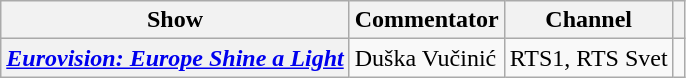<table class="wikitable plainrowheaders">
<tr>
<th>Show</th>
<th>Commentator</th>
<th>Channel</th>
<th class="unsortable"></th>
</tr>
<tr>
<th scope="row"><em><a href='#'>Eurovision: Europe Shine a Light</a></em></th>
<td>Duška Vučinić</td>
<td>RTS1, RTS Svet</td>
<td></td>
</tr>
</table>
